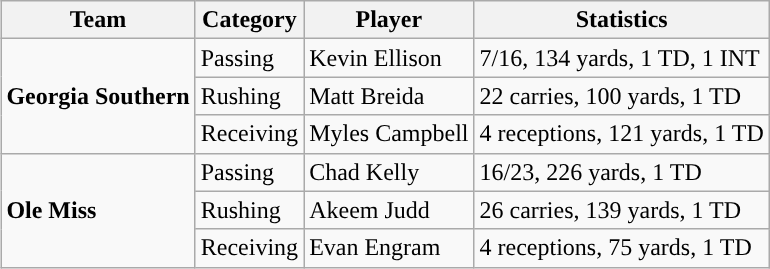<table class="wikitable" style="float: right;">
<tr>
<th>Team</th>
<th>Category</th>
<th>Player</th>
<th>Statistics</th>
</tr>
<tr>
<td rowspan=3><strong>Georgia Southern</strong></td>
<td>Passing</td>
<td>Kevin Ellison</td>
<td>7/16, 134 yards, 1 TD, 1 INT</td>
</tr>
<tr>
<td>Rushing</td>
<td>Matt Breida</td>
<td>22 carries, 100 yards, 1 TD</td>
</tr>
<tr>
<td>Receiving</td>
<td>Myles Campbell</td>
<td>4 receptions, 121 yards, 1 TD</td>
</tr>
<tr>
<td rowspan=3><strong>Ole Miss</strong></td>
<td>Passing</td>
<td>Chad Kelly</td>
<td>16/23, 226 yards, 1 TD</td>
</tr>
<tr>
<td>Rushing</td>
<td>Akeem Judd</td>
<td>26 carries, 139 yards, 1 TD</td>
</tr>
<tr>
<td>Receiving</td>
<td>Evan Engram</td>
<td>4 receptions, 75 yards, 1 TD</td>
</tr>
</table>
